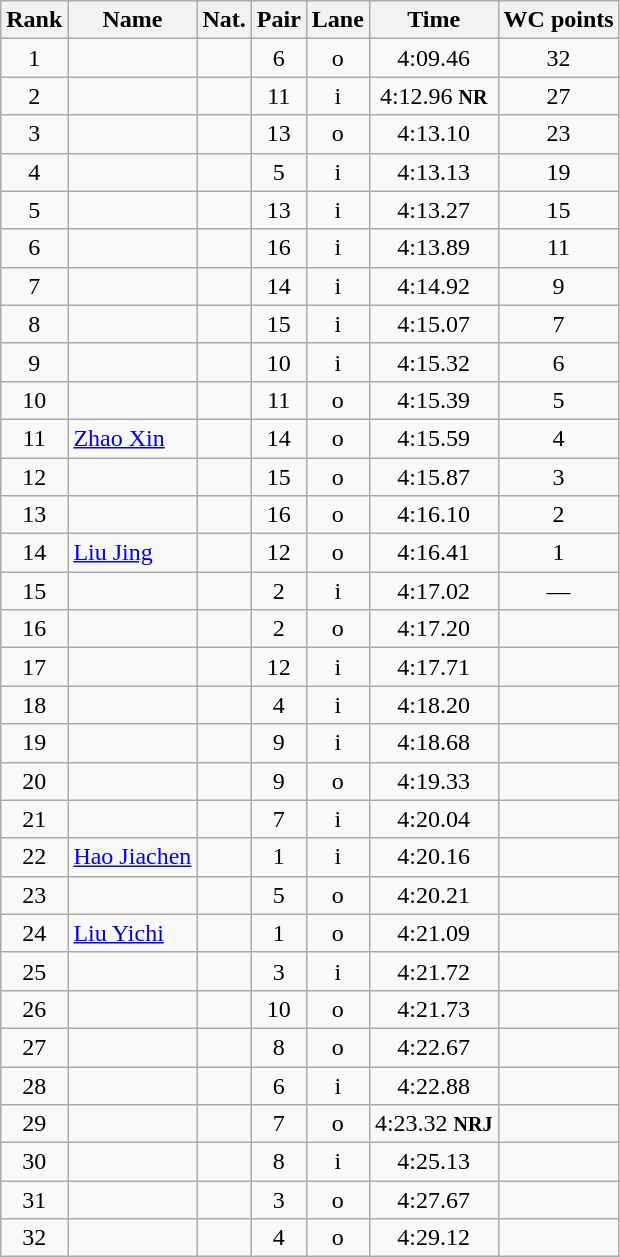<table class="wikitable sortable" style="text-align:center">
<tr>
<th>Rank</th>
<th>Name</th>
<th>Nat.</th>
<th>Pair</th>
<th>Lane</th>
<th>Time</th>
<th>WC points</th>
</tr>
<tr>
<td>1</td>
<td align=left></td>
<td></td>
<td>6</td>
<td>o</td>
<td>4:09.46</td>
<td>32</td>
</tr>
<tr>
<td>2</td>
<td align=left></td>
<td></td>
<td>11</td>
<td>i</td>
<td>4:12.96 <small><strong>NR</strong></small></td>
<td>27</td>
</tr>
<tr>
<td>3</td>
<td align=left></td>
<td></td>
<td>13</td>
<td>o</td>
<td>4:13.10</td>
<td>23</td>
</tr>
<tr>
<td>4</td>
<td align=left></td>
<td></td>
<td>5</td>
<td>i</td>
<td>4:13.13</td>
<td>19</td>
</tr>
<tr>
<td>5</td>
<td align=left></td>
<td></td>
<td>13</td>
<td>i</td>
<td>4:13.27</td>
<td>15</td>
</tr>
<tr>
<td>6</td>
<td align=left></td>
<td></td>
<td>16</td>
<td>i</td>
<td>4:13.89</td>
<td>11</td>
</tr>
<tr>
<td>7</td>
<td align=left></td>
<td></td>
<td>14</td>
<td>i</td>
<td>4:14.92</td>
<td>9</td>
</tr>
<tr>
<td>8</td>
<td align=left></td>
<td></td>
<td>15</td>
<td>i</td>
<td>4:15.07</td>
<td>7</td>
</tr>
<tr>
<td>9</td>
<td align=left></td>
<td></td>
<td>10</td>
<td>i</td>
<td>4:15.32</td>
<td>6</td>
</tr>
<tr>
<td>10</td>
<td align=left></td>
<td></td>
<td>11</td>
<td>o</td>
<td>4:15.39</td>
<td>5</td>
</tr>
<tr>
<td>11</td>
<td align=left><a href='#'>Zhao Xin</a></td>
<td></td>
<td>14</td>
<td>o</td>
<td>4:15.59</td>
<td>4</td>
</tr>
<tr>
<td>12</td>
<td align=left></td>
<td></td>
<td>15</td>
<td>o</td>
<td>4:15.87</td>
<td>3</td>
</tr>
<tr>
<td>13</td>
<td align=left></td>
<td></td>
<td>16</td>
<td>o</td>
<td>4:16.10</td>
<td>2</td>
</tr>
<tr>
<td>14</td>
<td align=left><a href='#'>Liu Jing</a></td>
<td></td>
<td>12</td>
<td>o</td>
<td>4:16.41</td>
<td>1</td>
</tr>
<tr>
<td>15</td>
<td align=left></td>
<td></td>
<td>2</td>
<td>i</td>
<td>4:17.02</td>
<td>—</td>
</tr>
<tr>
<td>16</td>
<td align=left></td>
<td></td>
<td>2</td>
<td>o</td>
<td>4:17.20</td>
<td></td>
</tr>
<tr>
<td>17</td>
<td align=left></td>
<td></td>
<td>12</td>
<td>i</td>
<td>4:17.71</td>
<td></td>
</tr>
<tr>
<td>18</td>
<td align=left></td>
<td></td>
<td>4</td>
<td>i</td>
<td>4:18.20</td>
<td></td>
</tr>
<tr>
<td>19</td>
<td align=left></td>
<td></td>
<td>9</td>
<td>i</td>
<td>4:18.68</td>
<td></td>
</tr>
<tr>
<td>20</td>
<td align=left></td>
<td></td>
<td>9</td>
<td>o</td>
<td>4:19.33</td>
<td></td>
</tr>
<tr>
<td>21</td>
<td align=left></td>
<td></td>
<td>7</td>
<td>i</td>
<td>4:20.04</td>
<td></td>
</tr>
<tr>
<td>22</td>
<td align=left><a href='#'>Hao Jiachen</a></td>
<td></td>
<td>1</td>
<td>i</td>
<td>4:20.16</td>
<td></td>
</tr>
<tr>
<td>23</td>
<td align=left></td>
<td></td>
<td>5</td>
<td>o</td>
<td>4:20.21</td>
<td></td>
</tr>
<tr>
<td>24</td>
<td align=left><a href='#'>Liu Yichi</a></td>
<td></td>
<td>1</td>
<td>o</td>
<td>4:21.09</td>
<td></td>
</tr>
<tr>
<td>25</td>
<td align=left></td>
<td></td>
<td>3</td>
<td>i</td>
<td>4:21.72</td>
<td></td>
</tr>
<tr>
<td>26</td>
<td align=left></td>
<td></td>
<td>10</td>
<td>o</td>
<td>4:21.73</td>
<td></td>
</tr>
<tr>
<td>27</td>
<td align=left></td>
<td></td>
<td>8</td>
<td>o</td>
<td>4:22.67</td>
<td></td>
</tr>
<tr>
<td>28</td>
<td align=left></td>
<td></td>
<td>6</td>
<td>i</td>
<td>4:22.88</td>
<td></td>
</tr>
<tr>
<td>29</td>
<td align=left></td>
<td></td>
<td>7</td>
<td>o</td>
<td>4:23.32 <small><strong>NRJ</strong></small></td>
<td></td>
</tr>
<tr>
<td>30</td>
<td align=left></td>
<td></td>
<td>8</td>
<td>i</td>
<td>4:25.13</td>
<td></td>
</tr>
<tr>
<td>31</td>
<td align=left></td>
<td></td>
<td>3</td>
<td>o</td>
<td>4:27.67</td>
<td></td>
</tr>
<tr>
<td>32</td>
<td align=left></td>
<td></td>
<td>4</td>
<td>o</td>
<td>4:29.12</td>
<td></td>
</tr>
</table>
